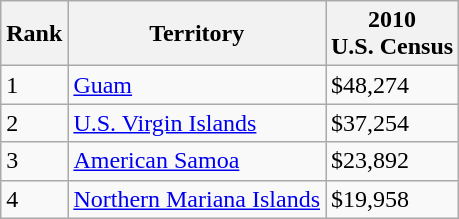<table class="wikitable sortable">
<tr>
<th>Rank</th>
<th>Territory</th>
<th>2010<br>U.S. Census</th>
</tr>
<tr>
<td>1</td>
<td><a href='#'>Guam</a></td>
<td>$48,274</td>
</tr>
<tr>
<td>2</td>
<td><a href='#'>U.S. Virgin Islands</a></td>
<td>$37,254</td>
</tr>
<tr>
<td>3</td>
<td><a href='#'>American Samoa</a></td>
<td>$23,892</td>
</tr>
<tr>
<td>4</td>
<td><a href='#'>Northern Mariana Islands</a></td>
<td>$19,958</td>
</tr>
</table>
